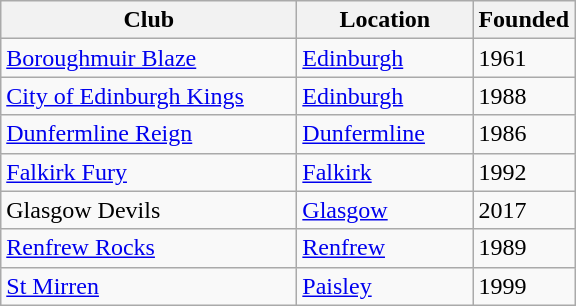<table class="wikitable sortable">
<tr>
<th scope="col" style="width: 190px;">Club</th>
<th scope="col" style="width: 110px;">Location</th>
<th>Founded</th>
</tr>
<tr>
<td><a href='#'>Boroughmuir Blaze</a></td>
<td><a href='#'>Edinburgh</a></td>
<td>1961</td>
</tr>
<tr>
<td><a href='#'>City of Edinburgh Kings</a></td>
<td><a href='#'>Edinburgh</a></td>
<td>1988</td>
</tr>
<tr>
<td><a href='#'>Dunfermline Reign</a></td>
<td><a href='#'>Dunfermline</a></td>
<td>1986</td>
</tr>
<tr>
<td><a href='#'>Falkirk Fury</a></td>
<td><a href='#'>Falkirk</a></td>
<td>1992</td>
</tr>
<tr>
<td>Glasgow Devils</td>
<td><a href='#'>Glasgow</a></td>
<td>2017</td>
</tr>
<tr>
<td><a href='#'>Renfrew Rocks</a></td>
<td><a href='#'>Renfrew</a></td>
<td>1989</td>
</tr>
<tr>
<td><a href='#'>St Mirren</a></td>
<td><a href='#'>Paisley</a></td>
<td>1999</td>
</tr>
</table>
